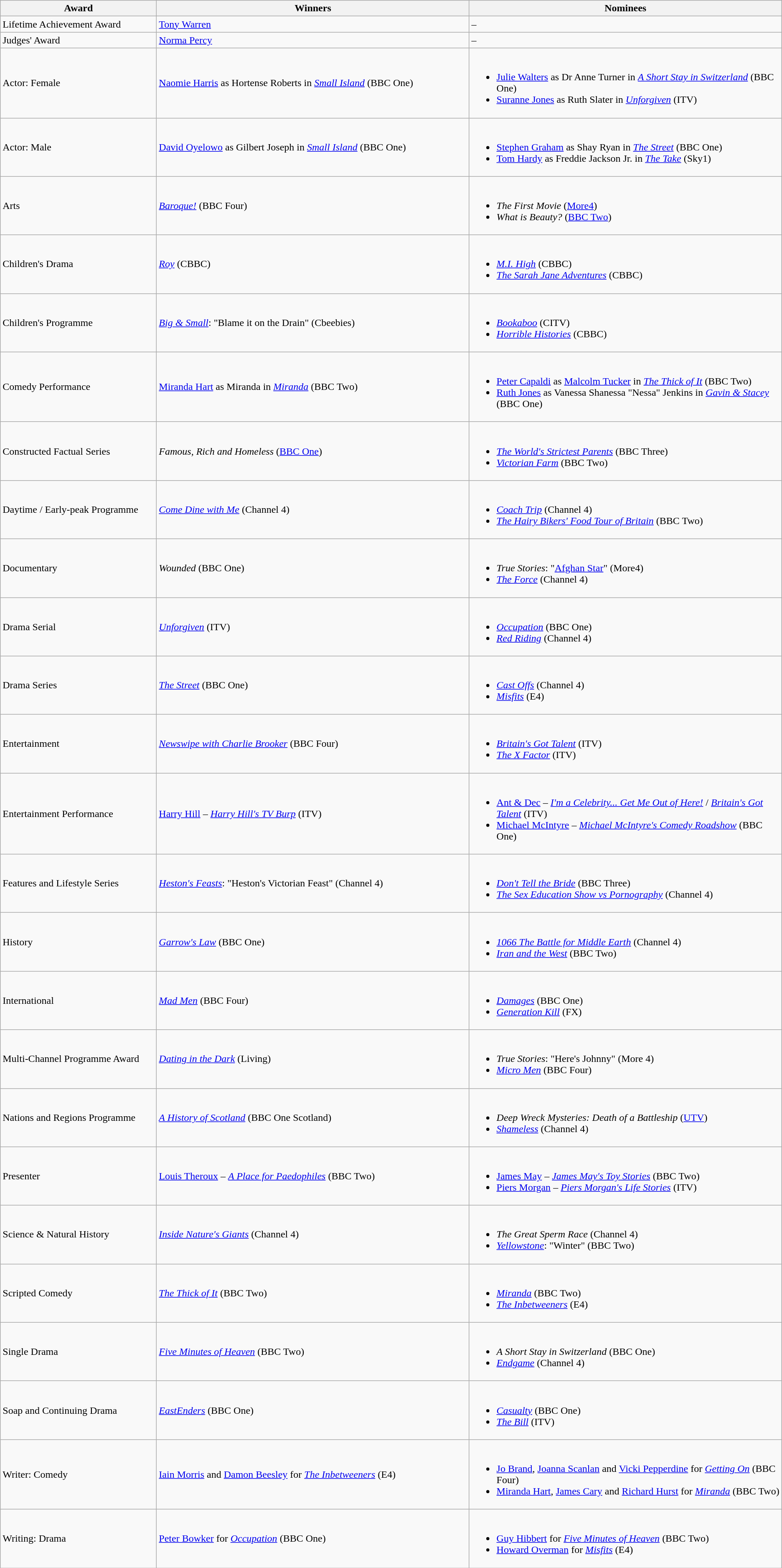<table class="wikitable">
<tr>
<th width="20%">Award</th>
<th width="40%">Winners</th>
<th width="40%">Nominees</th>
</tr>
<tr>
<td>Lifetime Achievement Award</td>
<td><a href='#'>Tony Warren</a></td>
<td>–</td>
</tr>
<tr>
<td>Judges' Award</td>
<td><a href='#'>Norma Percy</a></td>
<td>–</td>
</tr>
<tr>
<td>Actor: Female</td>
<td><a href='#'>Naomie Harris</a> as Hortense Roberts in <em><a href='#'>Small Island</a></em> (BBC One)</td>
<td><br><ul><li><a href='#'>Julie Walters</a> as Dr Anne Turner in <em><a href='#'>A Short Stay in Switzerland</a></em> (BBC One)</li><li><a href='#'>Suranne Jones</a> as Ruth Slater in <em><a href='#'>Unforgiven</a></em> (ITV)</li></ul></td>
</tr>
<tr>
<td>Actor: Male</td>
<td><a href='#'>David Oyelowo</a> as Gilbert Joseph in <em><a href='#'>Small Island</a></em> (BBC One)</td>
<td><br><ul><li><a href='#'>Stephen Graham</a> as Shay Ryan in <em><a href='#'>The Street</a></em> (BBC One)</li><li><a href='#'>Tom Hardy</a> as Freddie Jackson Jr. in <em><a href='#'>The Take</a></em> (Sky1)</li></ul></td>
</tr>
<tr>
<td>Arts</td>
<td><em><a href='#'>Baroque!</a></em> (BBC Four)</td>
<td><br><ul><li><em>The First Movie</em> (<a href='#'>More4</a>)</li><li><em>What is Beauty?</em> (<a href='#'>BBC Two</a>)</li></ul></td>
</tr>
<tr>
<td>Children's Drama</td>
<td><em><a href='#'>Roy</a></em> (CBBC)</td>
<td><br><ul><li><em><a href='#'>M.I. High</a></em> (CBBC)</li><li><em><a href='#'>The Sarah Jane Adventures</a></em> (CBBC)</li></ul></td>
</tr>
<tr>
<td>Children's Programme</td>
<td><em><a href='#'>Big & Small</a></em>: "Blame it on the Drain" (Cbeebies)</td>
<td><br><ul><li><em><a href='#'>Bookaboo</a></em> (CITV)</li><li><em><a href='#'>Horrible Histories</a></em> (CBBC)</li></ul></td>
</tr>
<tr>
<td>Comedy Performance</td>
<td><a href='#'>Miranda Hart</a> as Miranda in <em><a href='#'>Miranda</a></em> (BBC Two)</td>
<td><br><ul><li><a href='#'>Peter Capaldi</a> as <a href='#'>Malcolm Tucker</a> in <em><a href='#'>The Thick of It</a></em> (BBC Two)</li><li><a href='#'>Ruth Jones</a> as Vanessa Shanessa "Nessa" Jenkins in <em><a href='#'>Gavin & Stacey</a></em> (BBC One)</li></ul></td>
</tr>
<tr>
<td>Constructed Factual Series</td>
<td><em>Famous, Rich and Homeless</em> (<a href='#'>BBC One</a>)</td>
<td><br><ul><li><em><a href='#'>The World's Strictest Parents</a></em> (BBC Three)</li><li><em><a href='#'>Victorian Farm</a></em> (BBC Two)</li></ul></td>
</tr>
<tr>
<td>Daytime / Early-peak Programme</td>
<td><em><a href='#'>Come Dine with Me</a></em> (Channel 4)</td>
<td><br><ul><li><em><a href='#'>Coach Trip</a></em> (Channel 4)</li><li><em><a href='#'>The Hairy Bikers' Food Tour of Britain</a></em> (BBC Two)</li></ul></td>
</tr>
<tr>
<td>Documentary</td>
<td><em>Wounded</em> (BBC One)</td>
<td><br><ul><li><em>True Stories</em>: "<a href='#'>Afghan Star</a>" (More4)</li><li><em><a href='#'>The Force</a></em> (Channel 4)</li></ul></td>
</tr>
<tr>
<td>Drama Serial</td>
<td><em><a href='#'>Unforgiven</a></em> (ITV)</td>
<td><br><ul><li><em><a href='#'>Occupation</a></em> (BBC One)</li><li><em><a href='#'>Red Riding</a></em> (Channel 4)</li></ul></td>
</tr>
<tr>
<td>Drama Series</td>
<td><em><a href='#'>The Street</a></em> (BBC One)</td>
<td><br><ul><li><em><a href='#'>Cast Offs</a></em> (Channel 4)</li><li><em><a href='#'>Misfits</a></em> (E4)</li></ul></td>
</tr>
<tr>
<td>Entertainment</td>
<td><em><a href='#'>Newswipe with Charlie Brooker</a></em> (BBC Four)</td>
<td><br><ul><li><em><a href='#'>Britain's Got Talent</a></em> (ITV)</li><li><em><a href='#'>The X Factor</a></em> (ITV)</li></ul></td>
</tr>
<tr>
<td>Entertainment Performance</td>
<td><a href='#'>Harry Hill</a> – <em><a href='#'>Harry Hill's TV Burp</a></em> (ITV)</td>
<td><br><ul><li><a href='#'>Ant & Dec</a> – <em><a href='#'>I'm a Celebrity... Get Me Out of Here!</a></em> / <em><a href='#'>Britain's Got Talent</a></em> (ITV)</li><li><a href='#'>Michael McIntyre</a> – <em><a href='#'>Michael McIntyre's Comedy Roadshow</a></em> (BBC One)</li></ul></td>
</tr>
<tr>
<td>Features and Lifestyle Series</td>
<td><em><a href='#'>Heston's Feasts</a></em>: "Heston's Victorian Feast" (Channel 4)</td>
<td><br><ul><li><em><a href='#'>Don't Tell the Bride</a></em> (BBC Three)</li><li><em><a href='#'>The Sex Education Show vs Pornography</a></em> (Channel 4)</li></ul></td>
</tr>
<tr>
<td>History</td>
<td><em><a href='#'>Garrow's Law</a></em> (BBC One)</td>
<td><br><ul><li><em><a href='#'>1066 The Battle for Middle Earth</a></em> (Channel 4)</li><li><em><a href='#'>Iran and the West</a></em> (BBC Two)</li></ul></td>
</tr>
<tr>
<td>International</td>
<td><em><a href='#'>Mad Men</a></em> (BBC Four)</td>
<td><br><ul><li><em><a href='#'>Damages</a></em> (BBC One)</li><li><em><a href='#'>Generation Kill</a></em> (FX)</li></ul></td>
</tr>
<tr>
<td>Multi-Channel Programme Award</td>
<td><em><a href='#'>Dating in the Dark</a></em> (Living)</td>
<td><br><ul><li><em>True Stories</em>: "Here's Johnny" (More 4)</li><li><em><a href='#'>Micro Men</a></em> (BBC Four)</li></ul></td>
</tr>
<tr>
<td>Nations and Regions Programme</td>
<td><em><a href='#'>A History of Scotland</a></em> (BBC One Scotland)</td>
<td><br><ul><li><em>Deep Wreck Mysteries: Death of a Battleship</em> (<a href='#'>UTV</a>)</li><li><em><a href='#'>Shameless</a></em> (Channel 4)</li></ul></td>
</tr>
<tr>
<td>Presenter</td>
<td><a href='#'>Louis Theroux</a> – <em><a href='#'>A Place for Paedophiles</a></em> (BBC Two)</td>
<td><br><ul><li><a href='#'>James May</a> – <em><a href='#'>James May's Toy Stories</a></em> (BBC Two)</li><li><a href='#'>Piers Morgan</a> – <em><a href='#'>Piers Morgan's Life Stories</a></em> (ITV)</li></ul></td>
</tr>
<tr>
<td>Science & Natural History</td>
<td><em><a href='#'>Inside Nature's Giants</a></em> (Channel 4)</td>
<td><br><ul><li><em>The Great Sperm Race</em> (Channel 4)</li><li><em><a href='#'>Yellowstone</a></em>: "Winter" (BBC Two)</li></ul></td>
</tr>
<tr>
<td>Scripted Comedy</td>
<td><em><a href='#'>The Thick of It</a></em> (BBC Two)</td>
<td><br><ul><li><em><a href='#'>Miranda</a></em> (BBC Two)</li><li><em><a href='#'>The Inbetweeners</a></em> (E4)</li></ul></td>
</tr>
<tr>
<td>Single Drama</td>
<td><em><a href='#'>Five Minutes of Heaven</a></em> (BBC Two)</td>
<td><br><ul><li><em>A Short Stay in Switzerland</em> (BBC One)</li><li><em><a href='#'>Endgame</a></em> (Channel 4)</li></ul></td>
</tr>
<tr>
<td>Soap and Continuing Drama</td>
<td><em><a href='#'>EastEnders</a></em> (BBC One)</td>
<td><br><ul><li><em><a href='#'>Casualty</a></em> (BBC One)</li><li><em><a href='#'>The Bill</a></em> (ITV)</li></ul></td>
</tr>
<tr>
<td>Writer: Comedy</td>
<td><a href='#'>Iain Morris</a> and <a href='#'>Damon Beesley</a> for <em><a href='#'>The Inbetweeners</a></em> (E4)</td>
<td><br><ul><li><a href='#'>Jo Brand</a>, <a href='#'>Joanna Scanlan</a> and <a href='#'>Vicki Pepperdine</a> for <em><a href='#'>Getting On</a></em> (BBC Four)</li><li><a href='#'>Miranda Hart</a>, <a href='#'>James Cary</a> and <a href='#'>Richard Hurst</a> for <em><a href='#'>Miranda</a></em> (BBC Two)</li></ul></td>
</tr>
<tr>
<td>Writing: Drama</td>
<td><a href='#'>Peter Bowker</a> for <em><a href='#'>Occupation</a></em> (BBC One)</td>
<td><br><ul><li><a href='#'>Guy Hibbert</a> for <em><a href='#'>Five Minutes of Heaven</a></em> (BBC Two)</li><li><a href='#'>Howard Overman</a> for <em><a href='#'>Misfits</a></em> (E4)</li></ul></td>
</tr>
</table>
